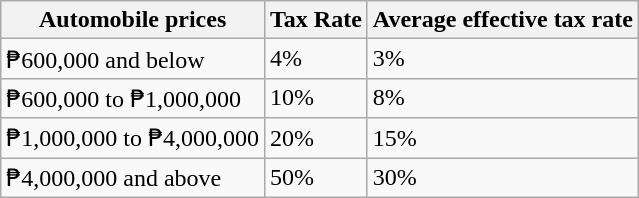<table class="wikitable">
<tr>
<th>Automobile prices</th>
<th>Tax Rate</th>
<th>Average effective tax rate</th>
</tr>
<tr>
<td>₱600,000 and below</td>
<td>4%</td>
<td>3%</td>
</tr>
<tr>
<td>₱600,000 to ₱1,000,000</td>
<td>10%</td>
<td>8%</td>
</tr>
<tr>
<td>₱1,000,000 to ₱4,000,000</td>
<td>20%</td>
<td>15%</td>
</tr>
<tr>
<td>₱4,000,000 and above</td>
<td>50%</td>
<td>30%</td>
</tr>
</table>
